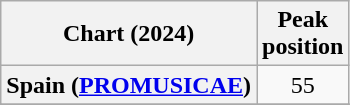<table class="wikitable sortable plainrowheaders" style="text-align:center">
<tr>
<th scope="col">Chart (2024)</th>
<th scope="col">Peak<br>position</th>
</tr>
<tr>
<th scope="row">Spain (<a href='#'>PROMUSICAE</a>)</th>
<td>55</td>
</tr>
<tr>
</tr>
<tr>
</tr>
</table>
